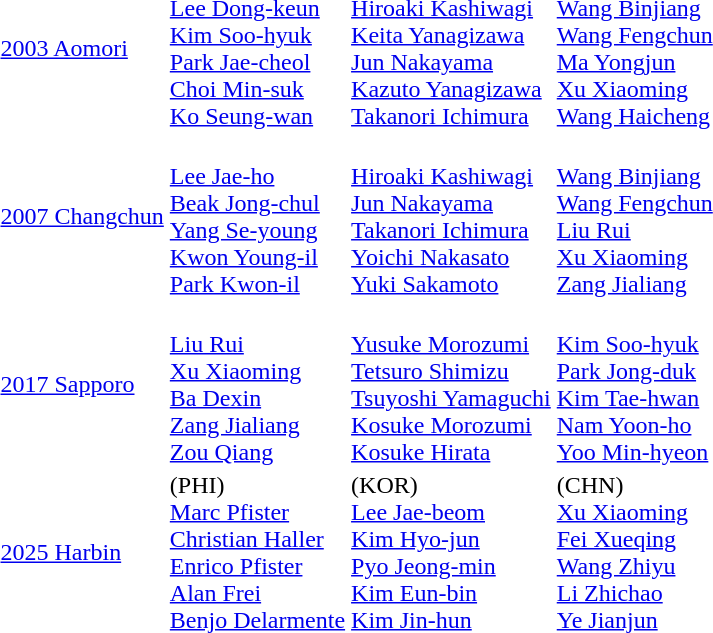<table>
<tr>
<td><a href='#'>2003 Aomori</a></td>
<td><br><a href='#'>Lee Dong-keun</a><br><a href='#'>Kim Soo-hyuk</a><br><a href='#'>Park Jae-cheol</a><br><a href='#'>Choi Min-suk</a><br><a href='#'>Ko Seung-wan</a></td>
<td><br><a href='#'>Hiroaki Kashiwagi</a><br><a href='#'>Keita Yanagizawa</a><br><a href='#'>Jun Nakayama</a><br><a href='#'>Kazuto Yanagizawa</a><br><a href='#'>Takanori Ichimura</a></td>
<td><br><a href='#'>Wang Binjiang</a><br><a href='#'>Wang Fengchun</a><br><a href='#'>Ma Yongjun</a><br><a href='#'>Xu Xiaoming</a><br><a href='#'>Wang Haicheng</a></td>
</tr>
<tr>
<td><a href='#'>2007 Changchun</a></td>
<td><br><a href='#'>Lee Jae-ho</a><br><a href='#'>Beak Jong-chul</a><br><a href='#'>Yang Se-young</a><br><a href='#'>Kwon Young-il</a><br><a href='#'>Park Kwon-il</a></td>
<td><br><a href='#'>Hiroaki Kashiwagi</a><br><a href='#'>Jun Nakayama</a><br><a href='#'>Takanori Ichimura</a><br><a href='#'>Yoichi Nakasato</a><br><a href='#'>Yuki Sakamoto</a></td>
<td><br><a href='#'>Wang Binjiang</a><br><a href='#'>Wang Fengchun</a><br><a href='#'>Liu Rui</a><br><a href='#'>Xu Xiaoming</a><br><a href='#'>Zang Jialiang</a></td>
</tr>
<tr>
<td><a href='#'>2017 Sapporo</a></td>
<td><br><a href='#'>Liu Rui</a><br><a href='#'>Xu Xiaoming</a><br><a href='#'>Ba Dexin</a><br><a href='#'>Zang Jialiang</a><br><a href='#'>Zou Qiang</a></td>
<td><br><a href='#'>Yusuke Morozumi</a><br><a href='#'>Tetsuro Shimizu</a><br><a href='#'>Tsuyoshi Yamaguchi</a><br><a href='#'>Kosuke Morozumi</a><br><a href='#'>Kosuke Hirata</a></td>
<td><br><a href='#'>Kim Soo-hyuk</a><br><a href='#'>Park Jong-duk</a><br><a href='#'>Kim Tae-hwan</a><br><a href='#'>Nam Yoon-ho</a><br><a href='#'>Yoo Min-hyeon</a></td>
</tr>
<tr>
<td><a href='#'>2025 Harbin</a></td>
<td> (PHI)<br> <a href='#'>Marc Pfister</a><br><a href='#'>Christian Haller</a><br><a href='#'>Enrico Pfister</a><br><a href='#'>Alan Frei</a><br><a href='#'>Benjo Delarmente</a></td>
<td> (KOR)<br><a href='#'>Lee Jae-beom</a><br><a href='#'>Kim Hyo-jun</a><br><a href='#'>Pyo Jeong-min</a><br><a href='#'>Kim Eun-bin</a><br><a href='#'>Kim Jin-hun</a></td>
<td> (CHN)<br> <a href='#'>Xu Xiaoming</a><br><a href='#'>Fei Xueqing</a><br><a href='#'>Wang Zhiyu</a><br><a href='#'>Li Zhichao</a><br><a href='#'>Ye Jianjun</a></td>
</tr>
</table>
